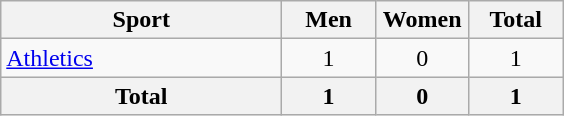<table class="wikitable sortable" style="text-align:center;">
<tr>
<th width="180">Sport</th>
<th width="55">Men</th>
<th width="55">Women</th>
<th width="55">Total</th>
</tr>
<tr>
<td align="left"><a href='#'>Athletics</a></td>
<td>1</td>
<td>0</td>
<td>1</td>
</tr>
<tr>
<th>Total</th>
<th>1</th>
<th>0</th>
<th>1</th>
</tr>
</table>
